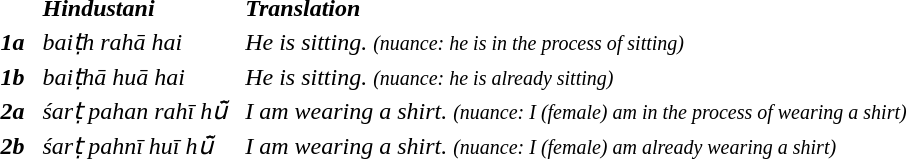<table>
<tr>
<td></td>
<td></td>
<td></td>
<td><strong><em>Hindustani</em></strong></td>
<td></td>
<td></td>
<td><strong><em>Translation</em></strong></td>
</tr>
<tr>
<td><strong><em>1a</em></strong></td>
<td></td>
<td></td>
<td><em>baiṭh rahā hai</em></td>
<td></td>
<td></td>
<td><em>He is sitting. <small>(nuance: he is in the process of sitting)</small></em></td>
</tr>
<tr>
<td><strong><em>1b</em></strong></td>
<td></td>
<td></td>
<td><em>baiṭhā huā hai</em></td>
<td></td>
<td></td>
<td><em>He is sitting. <small>(nuance: he is already sitting)</small></em></td>
</tr>
<tr>
<td><strong><em>2a</em></strong></td>
<td></td>
<td></td>
<td><em>śarṭ pahan rahī hū̃</em></td>
<td></td>
<td></td>
<td><em>I am wearing a shirt. <small>(nuance: I (female) am in the process of wearing a shirt)</small></em></td>
</tr>
<tr>
<td><strong><em>2b</em></strong></td>
<td></td>
<td></td>
<td><em>śarṭ pahnī huī hū̃</em></td>
<td></td>
<td></td>
<td><em>I am wearing a shirt. <small>(nuance: I (female) am already wearing a shirt)</small></em></td>
</tr>
</table>
